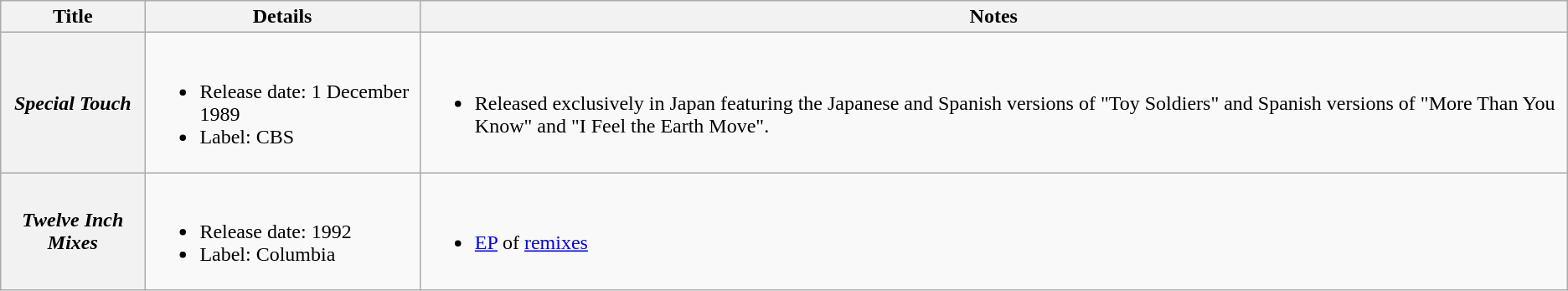<table class="wikitable plainrowheaders">
<tr>
<th>Title</th>
<th>Details</th>
<th>Notes</th>
</tr>
<tr>
<th scope="row"><em>Special Touch</em></th>
<td><br><ul><li>Release date: 1 December 1989</li><li>Label: CBS</li></ul></td>
<td><br><ul><li>Released exclusively in Japan featuring the Japanese and Spanish versions of "Toy Soldiers" and Spanish versions of "More Than You Know" and "I Feel the Earth Move".</li></ul></td>
</tr>
<tr>
<th scope="row"><em>Twelve Inch Mixes</em></th>
<td><br><ul><li>Release date: 1992</li><li>Label: Columbia</li></ul></td>
<td><br><ul><li><a href='#'>EP</a> of <a href='#'>remixes</a></li></ul></td>
</tr>
</table>
